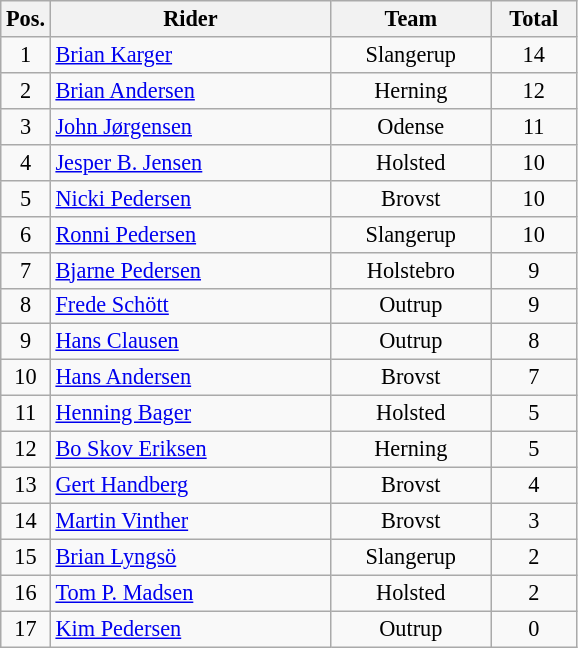<table class=wikitable style="font-size:93%;">
<tr>
<th width=25px>Pos.</th>
<th width=180px>Rider</th>
<th width=100px>Team</th>
<th width=50px>Total</th>
</tr>
<tr align=center>
<td>1</td>
<td align=left><a href='#'>Brian Karger</a></td>
<td>Slangerup</td>
<td>14</td>
</tr>
<tr align=center>
<td>2</td>
<td align=left><a href='#'>Brian Andersen</a></td>
<td>Herning</td>
<td>12</td>
</tr>
<tr align=center>
<td>3</td>
<td align=left><a href='#'>John Jørgensen</a></td>
<td>Odense</td>
<td>11</td>
</tr>
<tr align=center>
<td>4</td>
<td align=left><a href='#'>Jesper B. Jensen</a></td>
<td>Holsted</td>
<td>10</td>
</tr>
<tr align=center>
<td>5</td>
<td align=left><a href='#'>Nicki Pedersen</a></td>
<td>Brovst</td>
<td>10</td>
</tr>
<tr align=center>
<td>6</td>
<td align=left><a href='#'>Ronni Pedersen</a></td>
<td>Slangerup</td>
<td>10</td>
</tr>
<tr align=center>
<td>7</td>
<td align=left><a href='#'>Bjarne Pedersen</a></td>
<td>Holstebro</td>
<td>9</td>
</tr>
<tr align=center>
<td>8</td>
<td align=left><a href='#'>Frede Schött</a></td>
<td>Outrup</td>
<td>9</td>
</tr>
<tr align=center>
<td>9</td>
<td align=left><a href='#'>Hans Clausen</a></td>
<td>Outrup</td>
<td>8</td>
</tr>
<tr align=center>
<td>10</td>
<td align=left><a href='#'>Hans Andersen</a></td>
<td>Brovst</td>
<td>7</td>
</tr>
<tr align=center>
<td>11</td>
<td align=left><a href='#'>Henning Bager</a></td>
<td>Holsted</td>
<td>5</td>
</tr>
<tr align=center>
<td>12</td>
<td align=left><a href='#'>Bo Skov Eriksen</a></td>
<td>Herning</td>
<td>5</td>
</tr>
<tr align=center>
<td>13</td>
<td align=left><a href='#'>Gert Handberg</a></td>
<td>Brovst</td>
<td>4</td>
</tr>
<tr align=center>
<td>14</td>
<td align=left><a href='#'>Martin Vinther</a></td>
<td>Brovst</td>
<td>3</td>
</tr>
<tr align=center>
<td>15</td>
<td align=left><a href='#'>Brian Lyngsö</a></td>
<td>Slangerup</td>
<td>2</td>
</tr>
<tr align=center>
<td>16</td>
<td align=left><a href='#'>Tom P. Madsen</a></td>
<td>Holsted</td>
<td>2</td>
</tr>
<tr align=center>
<td>17</td>
<td align=left><a href='#'>Kim Pedersen</a></td>
<td>Outrup</td>
<td>0</td>
</tr>
</table>
